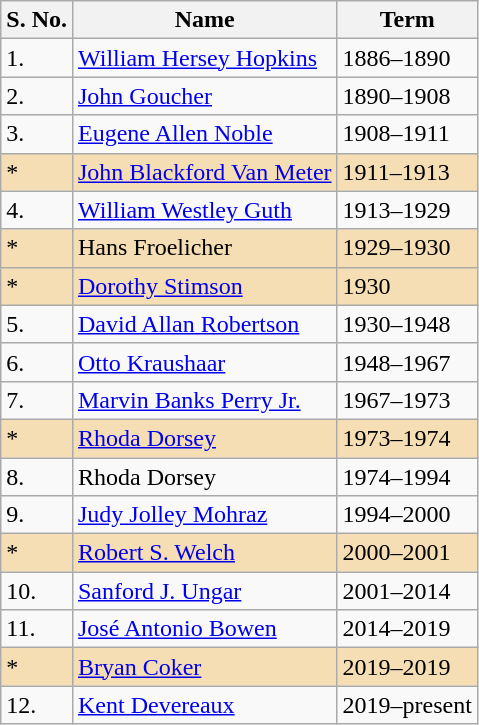<table class="wikitable">
<tr>
<th>S. No.</th>
<th>Name</th>
<th>Term</th>
</tr>
<tr>
<td>1.</td>
<td><a href='#'>William Hersey Hopkins</a></td>
<td>1886–1890</td>
</tr>
<tr>
<td>2.</td>
<td><a href='#'>John Goucher</a></td>
<td>1890–1908</td>
</tr>
<tr>
<td>3.</td>
<td><a href='#'>Eugene Allen Noble</a></td>
<td>1908–1911</td>
</tr>
<tr style="background:Wheat;">
<td>*</td>
<td><a href='#'>John Blackford Van Meter</a></td>
<td>1911–1913</td>
</tr>
<tr>
<td>4.</td>
<td><a href='#'>William Westley Guth</a></td>
<td>1913–1929</td>
</tr>
<tr style="background:Wheat;">
<td>*</td>
<td>Hans Froelicher</td>
<td>1929–1930</td>
</tr>
<tr style="background:Wheat;">
<td>*</td>
<td><a href='#'>Dorothy Stimson</a></td>
<td>1930</td>
</tr>
<tr>
<td>5.</td>
<td><a href='#'>David Allan Robertson</a></td>
<td>1930–1948</td>
</tr>
<tr>
<td>6.</td>
<td><a href='#'>Otto Kraushaar</a></td>
<td>1948–1967</td>
</tr>
<tr>
<td>7.</td>
<td><a href='#'>Marvin Banks Perry Jr.</a></td>
<td>1967–1973</td>
</tr>
<tr style="background:Wheat;">
<td>*</td>
<td><a href='#'>Rhoda Dorsey</a></td>
<td>1973–1974</td>
</tr>
<tr>
<td>8.</td>
<td>Rhoda Dorsey</td>
<td>1974–1994</td>
</tr>
<tr>
<td>9.</td>
<td><a href='#'>Judy Jolley Mohraz</a></td>
<td>1994–2000</td>
</tr>
<tr style="background:Wheat;">
<td>*</td>
<td><a href='#'>Robert S. Welch</a></td>
<td>2000–2001</td>
</tr>
<tr>
<td>10.</td>
<td><a href='#'>Sanford J. Ungar</a></td>
<td>2001–2014</td>
</tr>
<tr>
<td>11.</td>
<td><a href='#'>José Antonio Bowen</a></td>
<td>2014–2019</td>
</tr>
<tr style="background:Wheat;">
<td>*</td>
<td><a href='#'>Bryan Coker</a></td>
<td>2019–2019</td>
</tr>
<tr>
<td>12.</td>
<td><a href='#'>Kent Devereaux</a></td>
<td>2019–present</td>
</tr>
</table>
